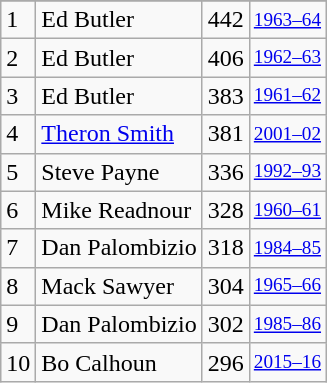<table class="wikitable">
<tr>
</tr>
<tr>
<td>1</td>
<td>Ed Butler</td>
<td>442</td>
<td style="font-size:80%;"><a href='#'>1963–64</a></td>
</tr>
<tr>
<td>2</td>
<td>Ed Butler</td>
<td>406</td>
<td style="font-size:80%;"><a href='#'>1962–63</a></td>
</tr>
<tr>
<td>3</td>
<td>Ed Butler</td>
<td>383</td>
<td style="font-size:80%;"><a href='#'>1961–62</a></td>
</tr>
<tr>
<td>4</td>
<td><a href='#'>Theron Smith</a></td>
<td>381</td>
<td style="font-size:80%;"><a href='#'>2001–02</a></td>
</tr>
<tr>
<td>5</td>
<td>Steve Payne</td>
<td>336</td>
<td style="font-size:80%;"><a href='#'>1992–93</a></td>
</tr>
<tr>
<td>6</td>
<td>Mike Readnour</td>
<td>328</td>
<td style="font-size:80%;"><a href='#'>1960–61</a></td>
</tr>
<tr>
<td>7</td>
<td>Dan Palombizio</td>
<td>318</td>
<td style="font-size:80%;"><a href='#'>1984–85</a></td>
</tr>
<tr>
<td>8</td>
<td>Mack Sawyer</td>
<td>304</td>
<td style="font-size:80%;"><a href='#'>1965–66</a></td>
</tr>
<tr>
<td>9</td>
<td>Dan Palombizio</td>
<td>302</td>
<td style="font-size:80%;"><a href='#'>1985–86</a></td>
</tr>
<tr>
<td>10</td>
<td>Bo Calhoun</td>
<td>296</td>
<td style="font-size:80%;"><a href='#'>2015–16</a></td>
</tr>
</table>
